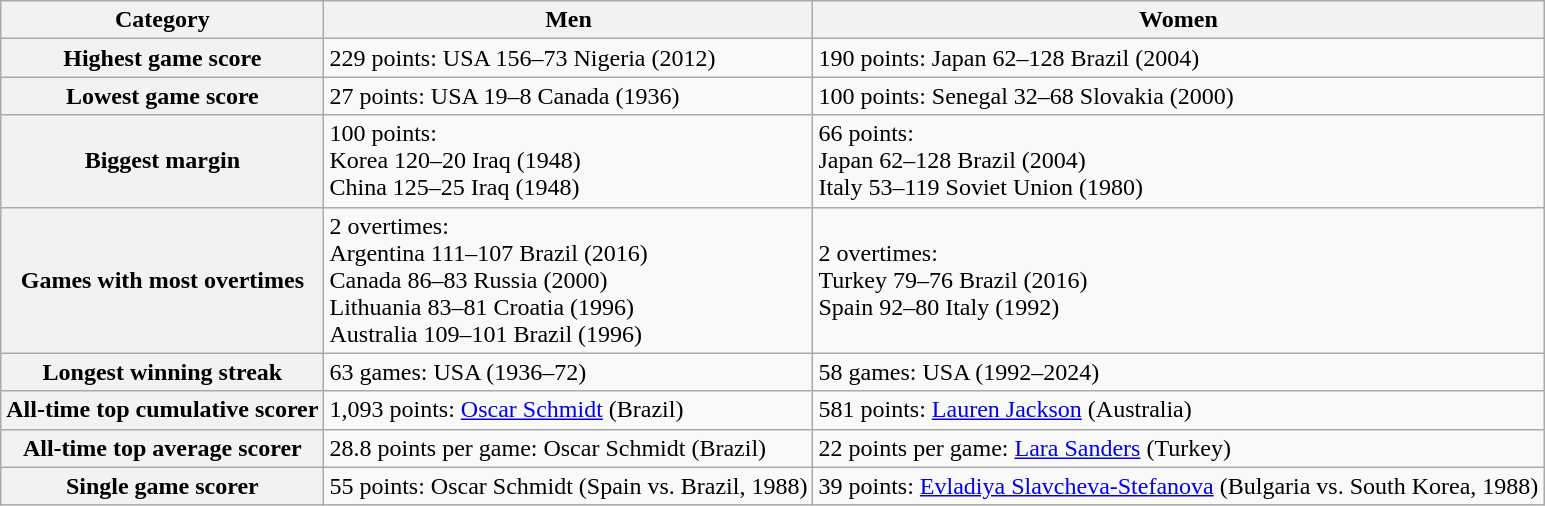<table class="wikitable plainrowheaders">
<tr>
<th scope="col">Category</th>
<th scope="col">Men</th>
<th scope="col">Women</th>
</tr>
<tr>
<th scope="row">Highest game score</th>
<td>229 points: USA 156–73 Nigeria (2012)</td>
<td>190 points: Japan 62–128 Brazil (2004)</td>
</tr>
<tr>
<th scope="row">Lowest game score</th>
<td>27 points: USA 19–8 Canada (1936)</td>
<td>100 points: Senegal 32–68 Slovakia (2000)</td>
</tr>
<tr>
<th scope="row">Biggest margin</th>
<td>100 points:<br>Korea 120–20 Iraq (1948)<br>China 125–25 Iraq (1948)</td>
<td>66 points:<br>Japan 62–128 Brazil (2004)<br>Italy 53–119 Soviet Union (1980)</td>
</tr>
<tr>
<th scope="row">Games with most overtimes</th>
<td>2 overtimes:<br>Argentina 111–107 Brazil (2016)<br>Canada 86–83 Russia (2000)<br>Lithuania 83–81 Croatia (1996)<br>Australia 109–101 Brazil (1996)</td>
<td>2 overtimes:<br>Turkey 79–76 Brazil (2016)<br>Spain 92–80 Italy (1992)</td>
</tr>
<tr>
<th scope="row">Longest winning streak</th>
<td>63 games: USA (1936–72)</td>
<td>58 games: USA (1992–2024)</td>
</tr>
<tr>
<th scope="row">All-time top cumulative scorer</th>
<td>1,093 points: <a href='#'>Oscar Schmidt</a> (Brazil)</td>
<td>581 points: <a href='#'>Lauren Jackson</a> (Australia)</td>
</tr>
<tr>
<th scope="row">All-time top average scorer</th>
<td>28.8 points per game: Oscar Schmidt (Brazil)</td>
<td>22 points per game: <a href='#'>Lara Sanders</a> (Turkey)</td>
</tr>
<tr>
<th scope="row">Single game scorer</th>
<td>55 points: Oscar Schmidt (Spain vs. Brazil, 1988)</td>
<td>39 points: <a href='#'>Evladiya Slavcheva-Stefanova</a> (Bulgaria vs. South Korea, 1988)</td>
</tr>
</table>
